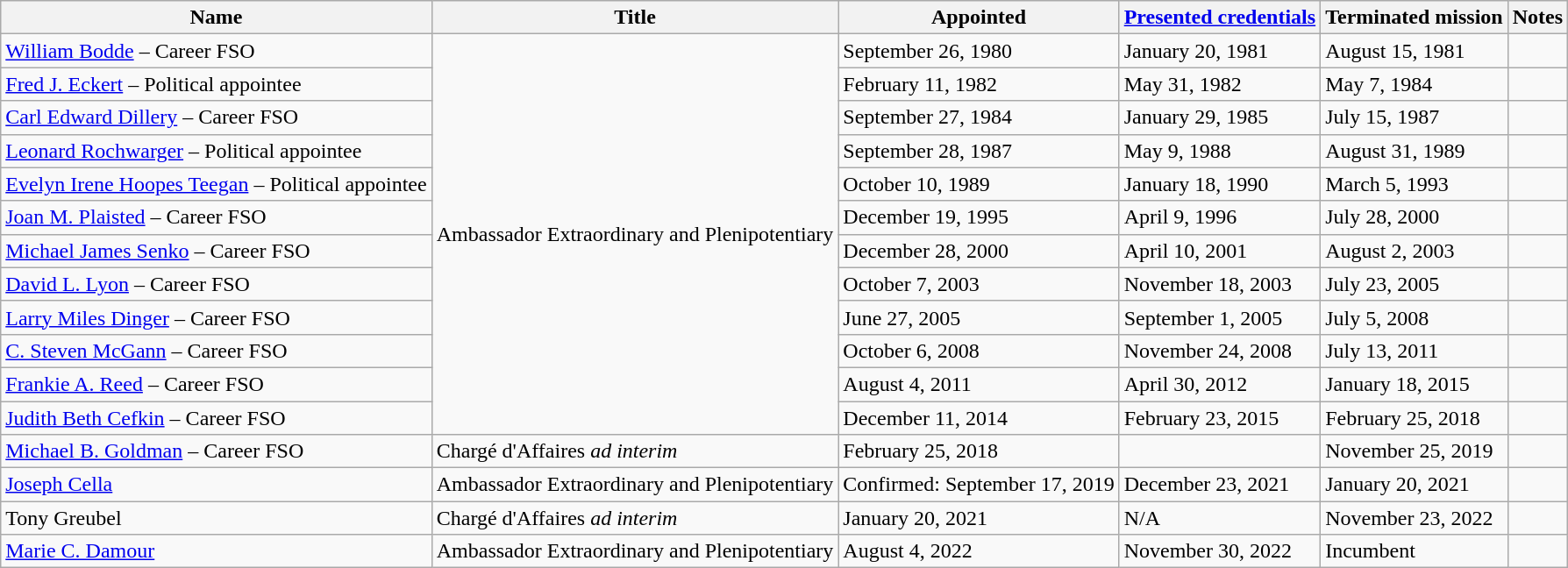<table class="wikitable">
<tr>
<th>Name</th>
<th>Title</th>
<th>Appointed</th>
<th><a href='#'>Presented credentials</a></th>
<th>Terminated mission</th>
<th>Notes</th>
</tr>
<tr>
<td><a href='#'>William Bodde</a> – Career FSO</td>
<td rowspan="12">Ambassador Extraordinary and Plenipotentiary</td>
<td>September 26, 1980</td>
<td>January 20, 1981</td>
<td>August 15, 1981</td>
<td></td>
</tr>
<tr>
<td><a href='#'>Fred J. Eckert</a> – Political appointee</td>
<td>February 11, 1982</td>
<td>May 31, 1982</td>
<td>May 7, 1984</td>
<td></td>
</tr>
<tr>
<td><a href='#'>Carl Edward Dillery</a> – Career FSO</td>
<td>September 27, 1984</td>
<td>January 29, 1985</td>
<td>July 15, 1987</td>
<td></td>
</tr>
<tr>
<td><a href='#'>Leonard Rochwarger</a> – Political appointee</td>
<td>September 28, 1987</td>
<td>May 9, 1988</td>
<td>August 31, 1989</td>
<td></td>
</tr>
<tr>
<td><a href='#'>Evelyn Irene Hoopes Teegan</a> – Political appointee</td>
<td>October 10, 1989</td>
<td>January 18, 1990</td>
<td>March 5, 1993</td>
<td></td>
</tr>
<tr>
<td><a href='#'>Joan M. Plaisted</a> – Career FSO</td>
<td>December 19, 1995</td>
<td>April 9, 1996</td>
<td>July 28, 2000</td>
<td></td>
</tr>
<tr>
<td><a href='#'>Michael James Senko</a> – Career FSO</td>
<td>December 28, 2000</td>
<td>April 10, 2001</td>
<td>August 2, 2003</td>
<td></td>
</tr>
<tr>
<td><a href='#'>David L. Lyon</a> – Career FSO</td>
<td>October 7, 2003</td>
<td>November 18, 2003</td>
<td>July 23, 2005</td>
<td></td>
</tr>
<tr>
<td><a href='#'>Larry Miles Dinger</a> – Career FSO</td>
<td>June 27, 2005</td>
<td>September 1, 2005</td>
<td>July 5, 2008</td>
<td></td>
</tr>
<tr>
<td><a href='#'>C. Steven McGann</a> – Career FSO</td>
<td>October 6, 2008</td>
<td>November 24, 2008</td>
<td>July 13, 2011</td>
<td></td>
</tr>
<tr>
<td><a href='#'>Frankie A. Reed</a> – Career FSO</td>
<td>August 4, 2011</td>
<td>April 30, 2012</td>
<td>January 18, 2015</td>
<td></td>
</tr>
<tr>
<td><a href='#'>Judith Beth Cefkin</a> – Career FSO</td>
<td>December 11, 2014</td>
<td>February 23, 2015</td>
<td>February 25, 2018</td>
<td></td>
</tr>
<tr>
<td><a href='#'>Michael B. Goldman</a> – Career FSO</td>
<td>Chargé d'Affaires <em>ad interim</em></td>
<td>February 25, 2018</td>
<td></td>
<td>November 25, 2019</td>
<td></td>
</tr>
<tr>
<td><a href='#'>Joseph Cella</a></td>
<td>Ambassador Extraordinary and Plenipotentiary</td>
<td>Confirmed: September 17, 2019</td>
<td>December 23, 2021</td>
<td>January 20, 2021</td>
<td></td>
</tr>
<tr>
<td>Tony Greubel</td>
<td>Chargé d'Affaires <em>ad interim</em></td>
<td>January 20, 2021</td>
<td>N/A</td>
<td>November 23, 2022</td>
<td></td>
</tr>
<tr>
<td><a href='#'>Marie C. Damour</a></td>
<td>Ambassador Extraordinary and Plenipotentiary</td>
<td>August 4, 2022</td>
<td>November 30, 2022</td>
<td>Incumbent</td>
<td></td>
</tr>
</table>
